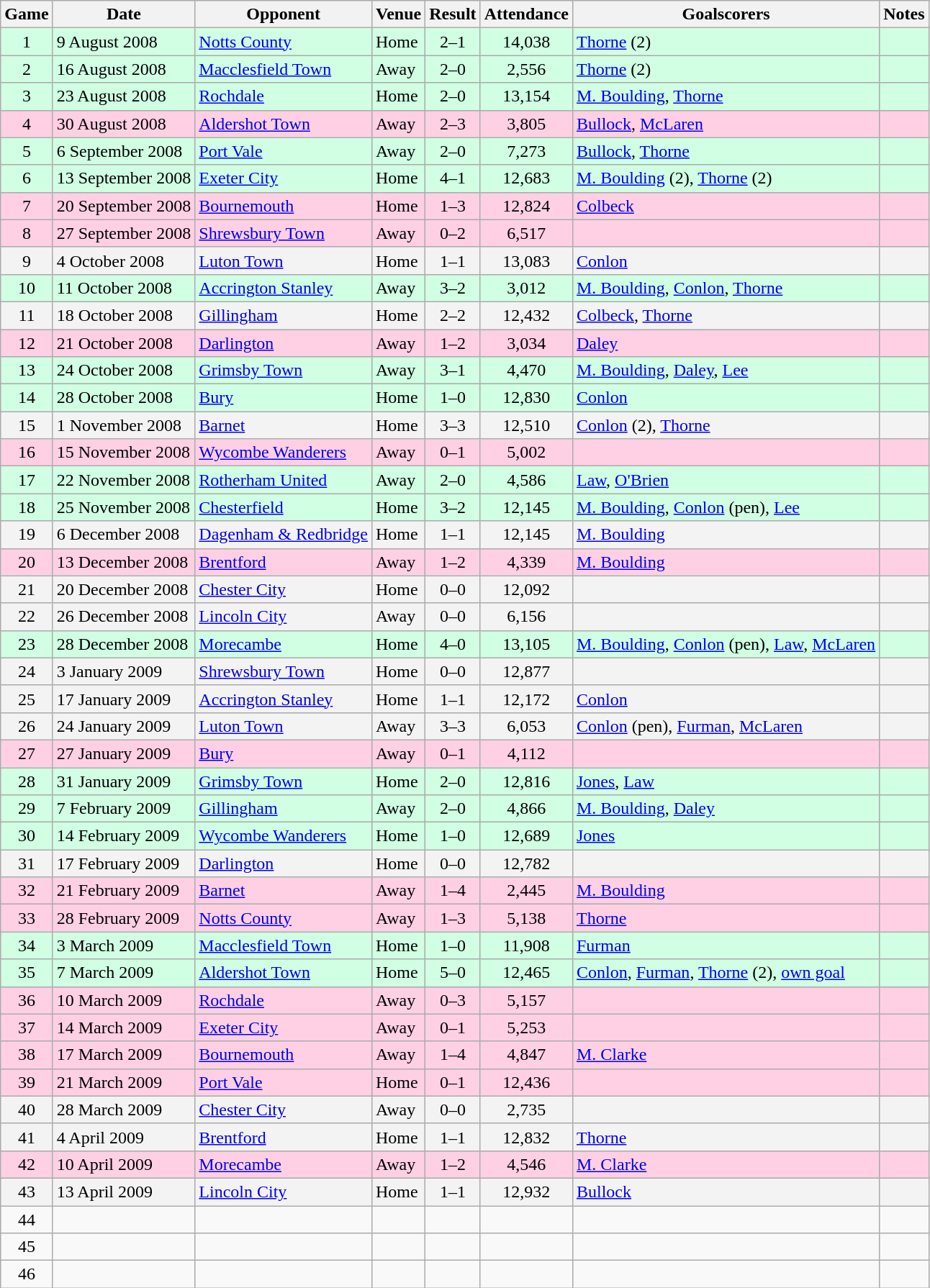<table class="wikitable">
<tr>
<th>Game</th>
<th>Date</th>
<th>Opponent</th>
<th>Venue</th>
<th>Result</th>
<th>Attendance</th>
<th>Goalscorers</th>
<th>Notes</th>
</tr>
<tr bgcolor="#d0ffe3">
<td align="center">1</td>
<td>9 August 2008</td>
<td><a href='#'>Notts County</a></td>
<td>Home</td>
<td align="center">2–1</td>
<td align="center">14,038</td>
<td><a href='#'>Thorne</a> (2)</td>
<td></td>
</tr>
<tr bgcolor="#d0ffe3">
<td align="center">2</td>
<td>16 August 2008</td>
<td><a href='#'>Macclesfield Town</a></td>
<td>Away</td>
<td align="center">2–0</td>
<td align="center">2,556</td>
<td><a href='#'>Thorne</a> (2)</td>
<td></td>
</tr>
<tr bgcolor="#d0ffe3">
<td align="center">3</td>
<td>23 August 2008</td>
<td><a href='#'>Rochdale</a></td>
<td>Home</td>
<td align="center">2–0</td>
<td align="center">13,154</td>
<td><a href='#'>M. Boulding</a>, <a href='#'>Thorne</a></td>
<td></td>
</tr>
<tr bgcolor="#ffd0e3">
<td align="center">4</td>
<td>30 August 2008</td>
<td><a href='#'>Aldershot Town</a></td>
<td>Away</td>
<td align="center">2–3</td>
<td align="center">3,805</td>
<td><a href='#'>Bullock</a>, <a href='#'>McLaren</a></td>
<td></td>
</tr>
<tr bgcolor="#d0ffe3">
<td align="center">5</td>
<td>6 September 2008</td>
<td><a href='#'>Port Vale</a></td>
<td>Away</td>
<td align="center">2–0</td>
<td align="center">7,273</td>
<td><a href='#'>Bullock</a>, <a href='#'>Thorne</a></td>
<td></td>
</tr>
<tr bgcolor="#d0ffe3">
<td align="center">6</td>
<td>13 September 2008</td>
<td><a href='#'>Exeter City</a></td>
<td>Home</td>
<td align="center">4–1</td>
<td align="center">12,683</td>
<td><a href='#'>M. Boulding</a> (2), <a href='#'>Thorne</a> (2)</td>
<td></td>
</tr>
<tr bgcolor="#ffd0e3">
<td align="center">7</td>
<td>20 September 2008</td>
<td><a href='#'>Bournemouth</a></td>
<td>Home</td>
<td align="center">1–3</td>
<td align="center">12,824</td>
<td><a href='#'>Colbeck</a></td>
<td></td>
</tr>
<tr bgcolor="#ffd0e3">
<td align="center">8</td>
<td>27 September 2008</td>
<td><a href='#'>Shrewsbury Town</a></td>
<td>Away</td>
<td align="center">0–2</td>
<td align="center">6,517</td>
<td></td>
<td></td>
</tr>
<tr bgcolor="#f3f3f3">
<td align="center">9</td>
<td>4 October 2008</td>
<td><a href='#'>Luton Town</a></td>
<td>Home</td>
<td align="center">1–1</td>
<td align="center">13,083</td>
<td><a href='#'>Conlon</a></td>
<td></td>
</tr>
<tr bgcolor="#d0ffe3">
<td align="center">10</td>
<td>11 October 2008</td>
<td><a href='#'>Accrington Stanley</a></td>
<td>Away</td>
<td align="center">3–2</td>
<td align="center">3,012</td>
<td><a href='#'>M. Boulding</a>, <a href='#'>Conlon</a>, <a href='#'>Thorne</a></td>
<td></td>
</tr>
<tr bgcolor="#f3f3f3">
<td align="center">11</td>
<td>18 October 2008</td>
<td><a href='#'>Gillingham</a></td>
<td>Home</td>
<td align="center">2–2</td>
<td align="center">12,432</td>
<td><a href='#'>Colbeck</a>, <a href='#'>Thorne</a></td>
<td></td>
</tr>
<tr bgcolor="#ffd0e3">
<td align="center">12</td>
<td>21 October 2008</td>
<td><a href='#'>Darlington</a></td>
<td>Away</td>
<td align="center">1–2</td>
<td align="center">3,034</td>
<td><a href='#'>Daley</a></td>
<td></td>
</tr>
<tr bgcolor="#d0ffe3">
<td align="center">13</td>
<td>24 October 2008</td>
<td><a href='#'>Grimsby Town</a></td>
<td>Away</td>
<td align="center">3–1</td>
<td align="center">4,470</td>
<td><a href='#'>M. Boulding</a>, <a href='#'>Daley</a>, <a href='#'>Lee</a></td>
<td></td>
</tr>
<tr bgcolor="#d0ffe3">
<td align="center">14</td>
<td>28 October 2008</td>
<td><a href='#'>Bury</a></td>
<td>Home</td>
<td align="center">1–0</td>
<td align="center">12,830</td>
<td><a href='#'>Conlon</a></td>
<td></td>
</tr>
<tr bgcolor="#f3f3f3">
<td align="center">15</td>
<td>1 November 2008</td>
<td><a href='#'>Barnet</a></td>
<td>Home</td>
<td align="center">3–3</td>
<td align="center">12,510</td>
<td><a href='#'>Conlon</a> (2), <a href='#'>Thorne</a></td>
<td></td>
</tr>
<tr bgcolor="#ffd0e3">
<td align="center">16</td>
<td>15 November 2008</td>
<td><a href='#'>Wycombe Wanderers</a></td>
<td>Away</td>
<td align="center">0–1</td>
<td align="center">5,002</td>
<td></td>
<td></td>
</tr>
<tr bgcolor="#d0ffe3">
<td align="center">17</td>
<td>22 November 2008</td>
<td><a href='#'>Rotherham United</a></td>
<td>Away</td>
<td align="center">2–0</td>
<td align="center">4,586</td>
<td><a href='#'>Law</a>, <a href='#'>O'Brien</a></td>
<td></td>
</tr>
<tr bgcolor="#d0ffe3">
<td align="center">18</td>
<td>25 November 2008</td>
<td><a href='#'>Chesterfield</a></td>
<td>Home</td>
<td align="center">3–2</td>
<td align="center">12,145</td>
<td><a href='#'>M. Boulding</a>, <a href='#'>Conlon</a> (pen), <a href='#'>Lee</a></td>
<td></td>
</tr>
<tr bgcolor="#f3f3f3">
<td align="center">19</td>
<td>6 December 2008</td>
<td><a href='#'>Dagenham & Redbridge</a></td>
<td>Home</td>
<td align="center">1–1</td>
<td align="center">12,145</td>
<td><a href='#'>M. Boulding</a></td>
<td></td>
</tr>
<tr bgcolor="#ffd0e3">
<td align="center">20</td>
<td>13 December 2008</td>
<td><a href='#'>Brentford</a></td>
<td>Away</td>
<td align="center">1–2</td>
<td align="center">4,339</td>
<td><a href='#'>M. Boulding</a></td>
<td></td>
</tr>
<tr bgcolor="#f3f3f3">
<td align="center">21</td>
<td>20 December 2008</td>
<td><a href='#'>Chester City</a></td>
<td>Home</td>
<td align="center">0–0</td>
<td align="center">12,092</td>
<td></td>
<td></td>
</tr>
<tr bgcolor="#f3f3f3">
<td align="center">22</td>
<td>26 December 2008</td>
<td><a href='#'>Lincoln City</a></td>
<td>Away</td>
<td align="center">0–0</td>
<td align="center">6,156</td>
<td></td>
<td></td>
</tr>
<tr bgcolor="#d0ffe3">
<td align="center">23</td>
<td>28 December 2008</td>
<td><a href='#'>Morecambe</a></td>
<td>Home</td>
<td align="center">4–0</td>
<td align="center">13,105</td>
<td><a href='#'>M. Boulding</a>, <a href='#'>Conlon</a> (pen), <a href='#'>Law</a>, <a href='#'>McLaren</a></td>
<td></td>
</tr>
<tr bgcolor="#f3f3f3">
<td align="center">24</td>
<td>3 January 2009</td>
<td><a href='#'>Shrewsbury Town</a></td>
<td>Home</td>
<td align="center">0–0</td>
<td align="center">12,877</td>
<td></td>
<td></td>
</tr>
<tr bgcolor="#f3f3f3">
<td align="center">25</td>
<td>17 January 2009</td>
<td><a href='#'>Accrington Stanley</a></td>
<td>Home</td>
<td align="center">1–1</td>
<td align="center">12,172</td>
<td><a href='#'>Conlon</a></td>
<td></td>
</tr>
<tr bgcolor="#f3f3f3">
<td align="center">26</td>
<td>24 January 2009</td>
<td><a href='#'>Luton Town</a></td>
<td>Away</td>
<td align="center">3–3</td>
<td align="center">6,053</td>
<td><a href='#'>Conlon</a> (pen), <a href='#'>Furman</a>, <a href='#'>McLaren</a></td>
<td></td>
</tr>
<tr bgcolor="#ffd0e3">
<td align="center">27</td>
<td>27 January 2009</td>
<td><a href='#'>Bury</a></td>
<td>Away</td>
<td align="center">0–1</td>
<td align="center">4,112</td>
<td></td>
<td></td>
</tr>
<tr bgcolor="#d0ffe3">
<td align="center">28</td>
<td>31 January 2009</td>
<td><a href='#'>Grimsby Town</a></td>
<td>Home</td>
<td align="center">2–0</td>
<td align="center">12,816</td>
<td><a href='#'>Jones</a>, <a href='#'>Law</a></td>
<td></td>
</tr>
<tr bgcolor="#d0ffe3">
<td align="center">29</td>
<td>7 February 2009</td>
<td><a href='#'>Gillingham</a></td>
<td>Away</td>
<td align="center">2–0</td>
<td align="center">4,866</td>
<td><a href='#'>M. Boulding</a>, <a href='#'>Daley</a></td>
<td></td>
</tr>
<tr bgcolor="#d0ffe3">
<td align="center">30</td>
<td>14 February 2009</td>
<td><a href='#'>Wycombe Wanderers</a></td>
<td>Home</td>
<td align="center">1–0</td>
<td align="center">12,689</td>
<td><a href='#'>Jones</a></td>
<td></td>
</tr>
<tr bgcolor="#f3f3f3">
<td align="center">31</td>
<td>17 February 2009</td>
<td><a href='#'>Darlington</a></td>
<td>Home</td>
<td align="center">0–0</td>
<td align="center">12,782</td>
<td></td>
<td></td>
</tr>
<tr bgcolor="#ffd0e3">
<td align="center">32</td>
<td>21 February 2009</td>
<td><a href='#'>Barnet</a></td>
<td>Away</td>
<td align="center">1–4</td>
<td align="center">2,445</td>
<td><a href='#'>M. Boulding</a></td>
<td></td>
</tr>
<tr bgcolor="#ffd0e3">
<td align="center">33</td>
<td>28 February 2009</td>
<td><a href='#'>Notts County</a></td>
<td>Away</td>
<td align="center">1–3</td>
<td align="center">5,138</td>
<td><a href='#'>Thorne</a></td>
<td></td>
</tr>
<tr bgcolor="#d0ffe3">
<td align="center">34</td>
<td>3 March 2009</td>
<td><a href='#'>Macclesfield Town</a></td>
<td>Home</td>
<td align="center">1–0</td>
<td align="center">11,908</td>
<td><a href='#'>Furman</a></td>
<td></td>
</tr>
<tr bgcolor="#d0ffe3">
<td align="center">35</td>
<td>7 March 2009</td>
<td><a href='#'>Aldershot Town</a></td>
<td>Home</td>
<td align="center">5–0</td>
<td align="center">12,465</td>
<td><a href='#'>Conlon</a>, <a href='#'>Furman</a>, <a href='#'>Thorne</a> (2), <a href='#'>own goal</a></td>
<td></td>
</tr>
<tr bgcolor="#ffd0e3">
<td align="center">36</td>
<td>10 March 2009</td>
<td><a href='#'>Rochdale</a></td>
<td>Away</td>
<td align="center">0–3</td>
<td align="center">5,157</td>
<td></td>
<td></td>
</tr>
<tr bgcolor="#ffd0e3">
<td align="center">37</td>
<td>14 March 2009</td>
<td><a href='#'>Exeter City</a></td>
<td>Away</td>
<td align="center">0–1</td>
<td align="center">5,253</td>
<td></td>
<td></td>
</tr>
<tr bgcolor="#ffd0e3">
<td align="center">38</td>
<td>17 March 2009</td>
<td><a href='#'>Bournemouth</a></td>
<td>Away</td>
<td align="center">1–4</td>
<td align="center">4,847</td>
<td><a href='#'>M. Clarke</a></td>
<td></td>
</tr>
<tr bgcolor="#ffd0e3">
<td align="center">39</td>
<td>21 March 2009</td>
<td><a href='#'>Port Vale</a></td>
<td>Home</td>
<td align="center">0–1</td>
<td align="center">12,436</td>
<td></td>
<td></td>
</tr>
<tr bgcolor="#f3f3f3">
<td align="center">40</td>
<td>28 March 2009</td>
<td><a href='#'>Chester City</a></td>
<td>Away</td>
<td align="center">0–0</td>
<td align="center">2,735</td>
<td></td>
<td></td>
</tr>
<tr bgcolor="#f3f3f3">
<td align="center">41</td>
<td>4 April 2009</td>
<td><a href='#'>Brentford</a></td>
<td>Home</td>
<td align="center">1–1</td>
<td align="center">12,832</td>
<td><a href='#'>Thorne</a></td>
<td></td>
</tr>
<tr bgcolor="#ffd0e3">
<td align="center">42</td>
<td>10 April 2009</td>
<td><a href='#'>Morecambe</a></td>
<td>Away</td>
<td align="center">1–2</td>
<td align="center">4,546</td>
<td><a href='#'>M. Clarke</a></td>
<td></td>
</tr>
<tr bgcolor="#f3f3f3">
<td align="center">43</td>
<td>13 April 2009</td>
<td><a href='#'>Lincoln City</a></td>
<td>Home</td>
<td align="center">1–1</td>
<td align="center">12,932</td>
<td><a href='#'>Bullock</a></td>
<td></td>
</tr>
<tr>
<td align="center">44</td>
<td></td>
<td></td>
<td></td>
<td align="center"></td>
<td align="center"></td>
<td></td>
<td></td>
</tr>
<tr>
<td align="center">45</td>
<td></td>
<td></td>
<td></td>
<td align="center"></td>
<td align="center"></td>
<td></td>
<td></td>
</tr>
<tr>
<td align="center">46</td>
<td></td>
<td></td>
<td></td>
<td align="center"></td>
<td align="center"></td>
<td></td>
<td></td>
</tr>
</table>
